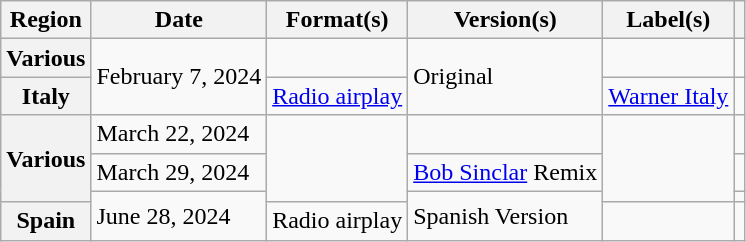<table class="wikitable plainrowheaders">
<tr>
<th scope="col">Region</th>
<th scope="col">Date</th>
<th scope="col">Format(s)</th>
<th scope="col">Version(s)</th>
<th scope="col">Label(s)</th>
<th scope="col"></th>
</tr>
<tr>
<th scope="row">Various</th>
<td rowspan="2">February 7, 2024</td>
<td></td>
<td rowspan="2">Original</td>
<td></td>
<td style="text-align:center;"></td>
</tr>
<tr>
<th scope="row">Italy</th>
<td><a href='#'>Radio airplay</a></td>
<td><a href='#'>Warner Italy</a></td>
<td style="text-align:center;"></td>
</tr>
<tr>
<th rowspan="3" scope="row">Various</th>
<td>March 22, 2024</td>
<td rowspan="3"></td>
<td></td>
<td rowspan="3"></td>
<td style="text-align:center;"></td>
</tr>
<tr>
<td>March 29, 2024</td>
<td><a href='#'>Bob Sinclar</a> Remix</td>
<td style="text-align:center;"></td>
</tr>
<tr>
<td rowspan="2">June 28,  2024</td>
<td rowspan="2">Spanish Version</td>
<td style="text-align:center;"></td>
</tr>
<tr>
<th scope="row">Spain</th>
<td>Radio airplay</td>
<td></td>
<td style="text-align:center;"></td>
</tr>
</table>
